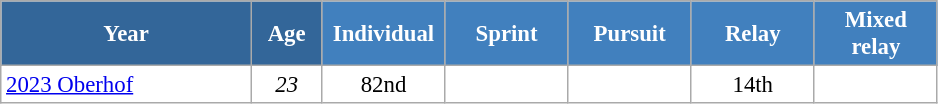<table class="wikitable" style="font-size:95%; text-align:center; border:grey solid 1px; border-collapse:collapse; background:#ffffff;">
<tr>
<th style="background-color:#369; color:white;    width:160px;">Year</th>
<th style="background-color:#369; color:white;    width:40px;">Age</th>
<th style="background-color:#4180be; color:white; width:75px;">Individual</th>
<th style="background-color:#4180be; color:white; width:75px;">Sprint</th>
<th style="background-color:#4180be; color:white; width:75px;">Pursuit</th>
<th style="background-color:#4180be; color:white; width:75px;">Relay</th>
<th style="background-color:#4180be; color:white; width:75px;">Mixed relay</th>
</tr>
<tr>
<td align=left> <a href='#'>2023 Oberhof</a></td>
<td><em>23</em></td>
<td>82nd</td>
<td></td>
<td></td>
<td>14th</td>
<td></td>
</tr>
</table>
